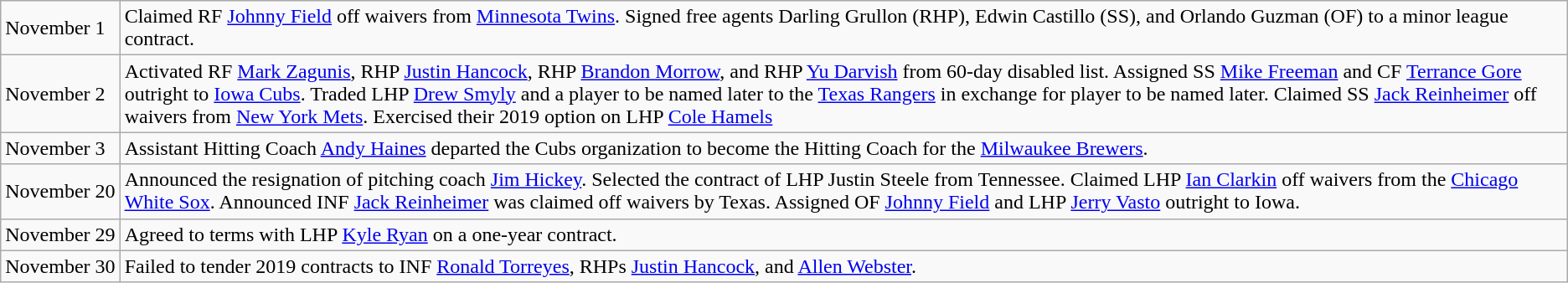<table class="wikitable">
<tr>
<td>November 1</td>
<td>Claimed RF <a href='#'>Johnny Field</a> off waivers from <a href='#'>Minnesota Twins</a>. Signed free agents Darling Grullon (RHP), Edwin Castillo (SS), and Orlando Guzman (OF) to a minor league contract.</td>
</tr>
<tr>
<td>November 2</td>
<td>Activated RF <a href='#'>Mark Zagunis</a>, RHP <a href='#'>Justin Hancock</a>, RHP <a href='#'>Brandon Morrow</a>, and RHP <a href='#'>Yu Darvish</a> from 60-day disabled list. Assigned SS <a href='#'>Mike Freeman</a> and CF <a href='#'>Terrance Gore</a> outright to <a href='#'>Iowa Cubs</a>. Traded LHP <a href='#'>Drew Smyly</a> and a player to be named later to the <a href='#'>Texas Rangers</a> in exchange for player to be named later. Claimed SS <a href='#'>Jack Reinheimer</a> off waivers from <a href='#'>New York Mets</a>. Exercised their 2019 option on LHP <a href='#'>Cole Hamels</a></td>
</tr>
<tr>
<td>November 3</td>
<td>Assistant Hitting Coach <a href='#'>Andy Haines</a> departed the Cubs organization to become the Hitting Coach for the <a href='#'>Milwaukee Brewers</a>.</td>
</tr>
<tr>
<td>November 20</td>
<td>Announced the resignation of pitching coach <a href='#'>Jim Hickey</a>. Selected the contract of LHP Justin Steele from Tennessee. Claimed LHP <a href='#'>Ian Clarkin</a> off waivers from the <a href='#'>Chicago White Sox</a>. Announced INF <a href='#'>Jack Reinheimer</a> was claimed off waivers by Texas. Assigned OF <a href='#'>Johnny Field</a> and LHP <a href='#'>Jerry Vasto</a> outright to Iowa.</td>
</tr>
<tr>
<td>November 29</td>
<td>Agreed to terms with LHP <a href='#'>Kyle Ryan</a> on a one-year contract.</td>
</tr>
<tr>
<td>November 30</td>
<td>Failed to tender 2019 contracts to INF <a href='#'>Ronald Torreyes</a>, RHPs <a href='#'>Justin Hancock</a>, and <a href='#'>Allen Webster</a>.</td>
</tr>
</table>
